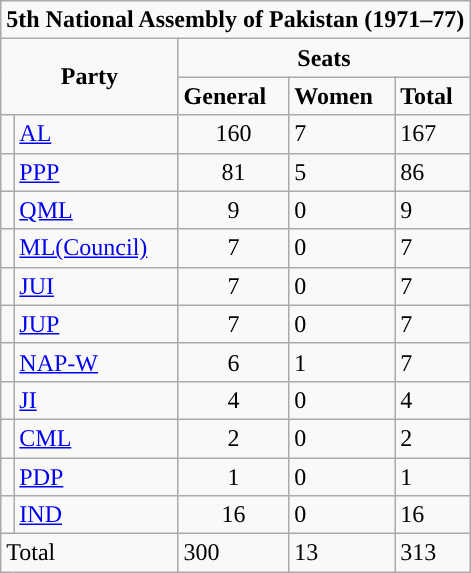<table class ="wikitable floatright">
<tr>
<td colspan="6" style="text-align: center"><strong>5th National Assembly of Pakistan (1971–77)</strong></td>
</tr>
<tr>
<td colspan="2" rowspan="2" style="text-align: center"><strong>Party</strong></td>
<td colspan="4" style="text-align: center"><strong>Seats</strong></td>
</tr>
<tr>
<td><strong>General</strong></td>
<td><strong>Women</strong></td>
<td><strong>Total</strong></td>
</tr>
<tr>
<td style="background-color: "></td>
<td><a href='#'>AL</a></td>
<td style="text-align: center">160</td>
<td>7</td>
<td>167</td>
</tr>
<tr>
<td style="background-color: "></td>
<td><a href='#'>PPP</a></td>
<td style="text-align: center">81</td>
<td>5</td>
<td>86</td>
</tr>
<tr>
<td></td>
<td><a href='#'>QML</a></td>
<td style="text-align: center">9</td>
<td>0</td>
<td>9</td>
</tr>
<tr>
<td></td>
<td><a href='#'>ML(Council)</a></td>
<td style="text-align: center">7</td>
<td>0</td>
<td>7</td>
</tr>
<tr>
<td></td>
<td><a href='#'>JUI</a></td>
<td style="text-align: center">7</td>
<td>0</td>
<td>7</td>
</tr>
<tr>
<td></td>
<td><a href='#'>JUP</a></td>
<td style="text-align: center">7</td>
<td>0</td>
<td>7</td>
</tr>
<tr>
<td></td>
<td><a href='#'>NAP-W</a></td>
<td style="text-align: center">6</td>
<td>1</td>
<td>7</td>
</tr>
<tr>
<td style="background-color: "></td>
<td><a href='#'>JI</a></td>
<td style="text-align: center">4</td>
<td>0</td>
<td>4</td>
</tr>
<tr>
<td></td>
<td><a href='#'>CML</a></td>
<td style="text-align: center">2</td>
<td>0</td>
<td>2</td>
</tr>
<tr>
<td></td>
<td><a href='#'>PDP</a></td>
<td style="text-align: center">1</td>
<td>0</td>
<td>1</td>
</tr>
<tr>
<td style="background-color: "></td>
<td><a href='#'>IND</a></td>
<td style="text-align: center">16</td>
<td>0</td>
<td>16</td>
</tr>
<tr>
<td colspan="2">Total</td>
<td>300</td>
<td>13</td>
<td>313</td>
</tr>
</table>
